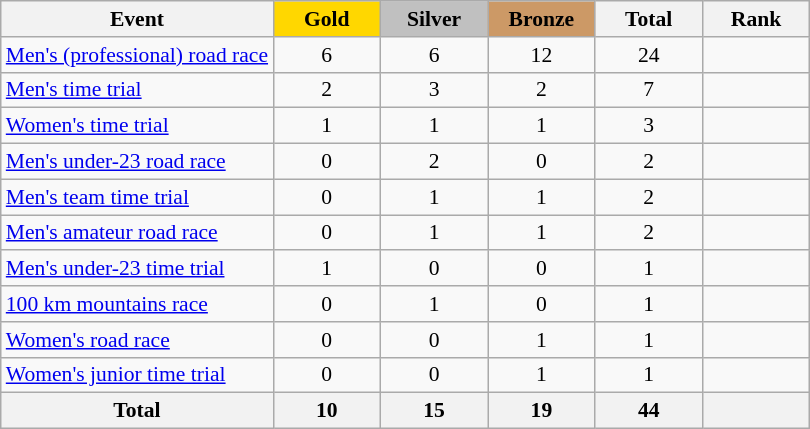<table class="wikitable sortable" border="1" style="text-align:center; font-size:90%;">
<tr>
<th style="width:15:em;">Event</th>
<td style="background:gold; width:4.5em; font-weight:bold;">Gold</td>
<td style="background:silver; width:4.5em; font-weight:bold;">Silver</td>
<td style="background:#cc9966; width:4.5em; font-weight:bold;">Bronze</td>
<th style="width:4.5em;">Total</th>
<th style="width:4.5em;">Rank</th>
</tr>
<tr>
<td align=left><a href='#'>Men's (professional) road race</a></td>
<td>6</td>
<td>6</td>
<td>12</td>
<td>24</td>
<td></td>
</tr>
<tr>
<td align=left><a href='#'>Men's time trial</a></td>
<td>2</td>
<td>3</td>
<td>2</td>
<td>7</td>
<td></td>
</tr>
<tr>
<td align=left><a href='#'>Women's time trial</a></td>
<td>1</td>
<td>1</td>
<td>1</td>
<td>3</td>
<td></td>
</tr>
<tr>
<td align=left><a href='#'>Men's under-23 road race</a></td>
<td>0</td>
<td>2</td>
<td>0</td>
<td>2</td>
<td></td>
</tr>
<tr>
<td align=left><a href='#'>Men's team time trial</a></td>
<td>0</td>
<td>1</td>
<td>1</td>
<td>2</td>
<td></td>
</tr>
<tr>
<td align=left><a href='#'>Men's amateur road race</a></td>
<td>0</td>
<td>1</td>
<td>1</td>
<td>2</td>
<td></td>
</tr>
<tr>
<td align=left><a href='#'>Men's under-23 time trial</a></td>
<td>1</td>
<td>0</td>
<td>0</td>
<td>1</td>
<td></td>
</tr>
<tr>
<td align=left><a href='#'>100 km mountains race</a></td>
<td>0</td>
<td>1</td>
<td>0</td>
<td>1</td>
<td></td>
</tr>
<tr>
<td align=left><a href='#'>Women's road race</a></td>
<td>0</td>
<td>0</td>
<td>1</td>
<td>1</td>
<td></td>
</tr>
<tr>
<td align=left><a href='#'>Women's junior time trial</a></td>
<td>0</td>
<td>0</td>
<td>1</td>
<td>1</td>
<td></td>
</tr>
<tr>
<th>Total</th>
<th>10</th>
<th>15</th>
<th>19</th>
<th>44</th>
<th></th>
</tr>
</table>
